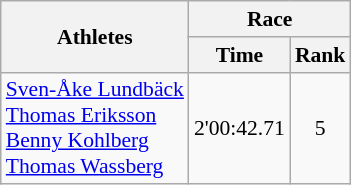<table class="wikitable" border="1" style="font-size:90%">
<tr>
<th rowspan=2>Athletes</th>
<th colspan=2>Race</th>
</tr>
<tr>
<th>Time</th>
<th>Rank</th>
</tr>
<tr>
<td><a href='#'>Sven-Åke Lundbäck</a><br><a href='#'>Thomas Eriksson</a><br><a href='#'>Benny Kohlberg</a><br><a href='#'>Thomas Wassberg</a></td>
<td align=center>2'00:42.71</td>
<td align=center>5</td>
</tr>
</table>
